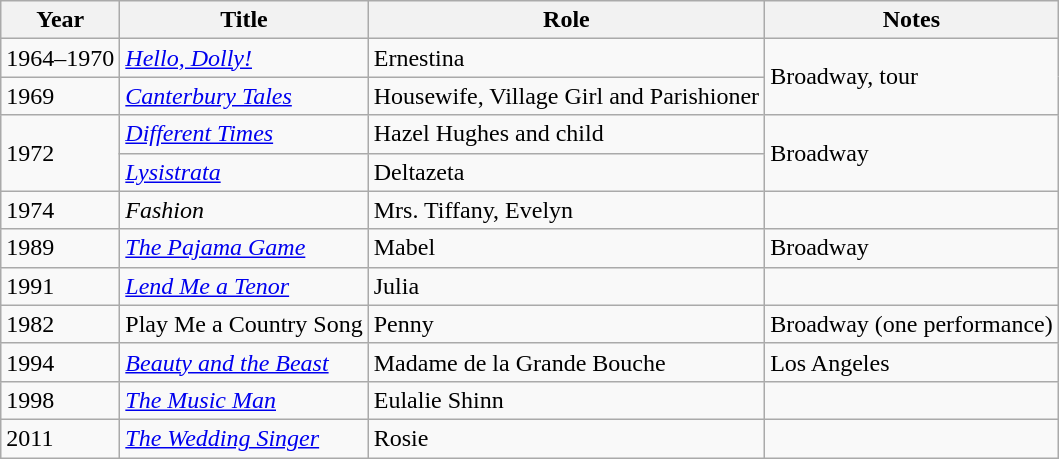<table class="wikitable sortable">
<tr>
<th>Year</th>
<th>Title</th>
<th>Role</th>
<th>Notes</th>
</tr>
<tr>
<td>1964–1970</td>
<td><em><a href='#'>Hello, Dolly!</a></em></td>
<td>Ernestina</td>
<td rowspan="2">Broadway, tour</td>
</tr>
<tr>
<td>1969</td>
<td><em><a href='#'>Canterbury Tales</a></em></td>
<td>Housewife, Village Girl and Parishioner</td>
</tr>
<tr>
<td rowspan="2">1972</td>
<td><em><a href='#'>Different Times</a></em></td>
<td>Hazel Hughes and child</td>
<td rowspan="2">Broadway</td>
</tr>
<tr>
<td><em><a href='#'>Lysistrata</a></em></td>
<td>Deltazeta</td>
</tr>
<tr>
<td>1974</td>
<td><em>Fashion</em></td>
<td>Mrs. Tiffany, Evelyn</td>
<td></td>
</tr>
<tr>
<td>1989</td>
<td><em><a href='#'>The Pajama Game</a></em></td>
<td>Mabel</td>
<td>Broadway</td>
</tr>
<tr>
<td>1991</td>
<td><em><a href='#'>Lend Me a Tenor</a></em></td>
<td>Julia</td>
<td></td>
</tr>
<tr>
<td>1982</td>
<td>Play Me a Country Song</td>
<td>Penny</td>
<td>Broadway (one performance)</td>
</tr>
<tr>
<td>1994</td>
<td><a href='#'><em>Beauty and the Beast</em></a></td>
<td>Madame de la Grande Bouche</td>
<td>Los Angeles</td>
</tr>
<tr>
<td>1998</td>
<td><em><a href='#'>The Music Man</a></em></td>
<td>Eulalie Shinn</td>
<td></td>
</tr>
<tr>
<td>2011</td>
<td><a href='#'><em>The Wedding Singer</em></a></td>
<td>Rosie</td>
<td></td>
</tr>
</table>
